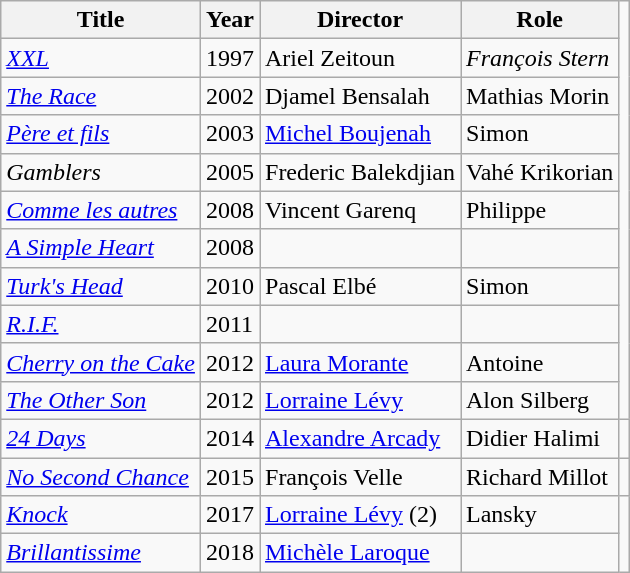<table class="wikitable sortable">
<tr>
<th>Title</th>
<th>Year</th>
<th>Director</th>
<th>Role</th>
</tr>
<tr>
<td><em><a href='#'>XXL</a></em></td>
<td>1997</td>
<td>Ariel Zeitoun</td>
<td><em>François Stern</em></td>
</tr>
<tr>
<td><em><a href='#'>The Race</a></em></td>
<td>2002</td>
<td>Djamel Bensalah</td>
<td>Mathias Morin</td>
</tr>
<tr>
<td><em><a href='#'>Père et fils</a></em></td>
<td>2003</td>
<td><a href='#'>Michel Boujenah</a></td>
<td>Simon</td>
</tr>
<tr>
<td><em>Gamblers</em></td>
<td>2005</td>
<td>Frederic Balekdjian</td>
<td>Vahé Krikorian</td>
</tr>
<tr>
<td><em><a href='#'>Comme les autres</a></em></td>
<td>2008</td>
<td>Vincent Garenq</td>
<td>Philippe</td>
</tr>
<tr>
<td><em><a href='#'>A Simple Heart</a></em></td>
<td>2008</td>
<td></td>
<td></td>
</tr>
<tr>
<td><em><a href='#'>Turk's Head</a></em></td>
<td>2010</td>
<td>Pascal Elbé</td>
<td>Simon</td>
</tr>
<tr>
<td><em><a href='#'>R.I.F.</a></em></td>
<td>2011</td>
<td></td>
<td></td>
</tr>
<tr>
<td><em><a href='#'>Cherry on the Cake</a></em></td>
<td>2012</td>
<td><a href='#'>Laura Morante</a></td>
<td>Antoine</td>
</tr>
<tr>
<td><em><a href='#'>The Other Son</a></em></td>
<td>2012</td>
<td><a href='#'>Lorraine Lévy</a></td>
<td>Alon Silberg</td>
</tr>
<tr>
<td><em><a href='#'>24 Days</a></em></td>
<td>2014</td>
<td><a href='#'>Alexandre Arcady</a></td>
<td>Didier Halimi</td>
<td></td>
</tr>
<tr>
<td><em><a href='#'>No Second Chance</a></em></td>
<td>2015</td>
<td>François Velle</td>
<td>Richard Millot</td>
<td></td>
</tr>
<tr>
<td><em><a href='#'>Knock</a></em></td>
<td>2017</td>
<td><a href='#'>Lorraine Lévy</a> (2)</td>
<td>Lansky</td>
</tr>
<tr>
<td><em><a href='#'>Brillantissime</a></em></td>
<td>2018</td>
<td><a href='#'>Michèle Laroque</a></td>
<td></td>
</tr>
</table>
